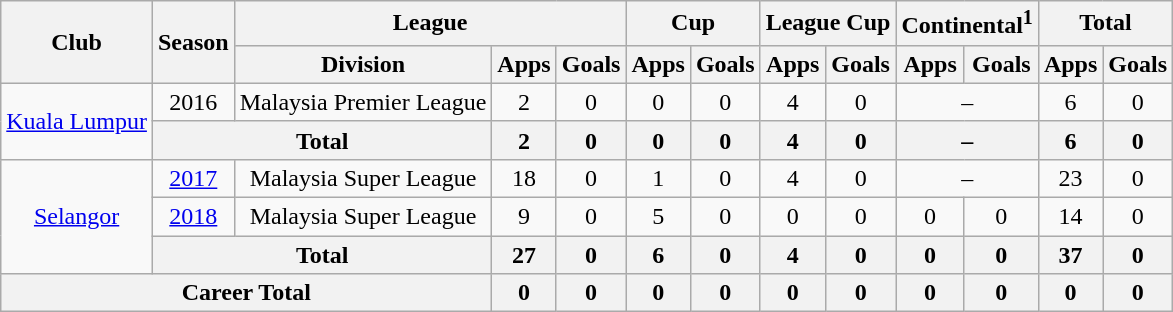<table class=wikitable style="text-align:center">
<tr>
<th rowspan=2>Club</th>
<th rowspan=2>Season</th>
<th colspan=3>League</th>
<th colspan=2>Cup</th>
<th colspan=2>League Cup</th>
<th colspan=2>Continental<sup>1</sup></th>
<th colspan=2>Total</th>
</tr>
<tr>
<th>Division</th>
<th>Apps</th>
<th>Goals</th>
<th>Apps</th>
<th>Goals</th>
<th>Apps</th>
<th>Goals</th>
<th>Apps</th>
<th>Goals</th>
<th>Apps</th>
<th>Goals</th>
</tr>
<tr>
<td rowspan=2><a href='#'>Kuala Lumpur</a></td>
<td>2016</td>
<td>Malaysia Premier League</td>
<td>2</td>
<td>0</td>
<td>0</td>
<td>0</td>
<td>4</td>
<td>0</td>
<td colspan=2>–</td>
<td>6</td>
<td>0</td>
</tr>
<tr>
<th colspan="2">Total</th>
<th>2</th>
<th>0</th>
<th>0</th>
<th>0</th>
<th>4</th>
<th>0</th>
<th colspan=2>–</th>
<th>6</th>
<th>0</th>
</tr>
<tr>
<td rowspan=3><a href='#'>Selangor</a></td>
<td><a href='#'>2017</a></td>
<td>Malaysia Super League</td>
<td>18</td>
<td>0</td>
<td>1</td>
<td>0</td>
<td>4</td>
<td>0</td>
<td colspan=2>–</td>
<td>23</td>
<td>0</td>
</tr>
<tr>
<td><a href='#'>2018</a></td>
<td>Malaysia Super League</td>
<td>9</td>
<td>0</td>
<td>5</td>
<td>0</td>
<td>0</td>
<td>0</td>
<td>0</td>
<td>0</td>
<td>14</td>
<td>0</td>
</tr>
<tr>
<th colspan="2">Total</th>
<th>27</th>
<th>0</th>
<th>6</th>
<th>0</th>
<th>4</th>
<th>0</th>
<th>0</th>
<th>0</th>
<th>37</th>
<th>0</th>
</tr>
<tr>
<th colspan="3">Career Total</th>
<th>0</th>
<th>0</th>
<th>0</th>
<th>0</th>
<th>0</th>
<th>0</th>
<th>0</th>
<th>0</th>
<th>0</th>
<th>0</th>
</tr>
</table>
